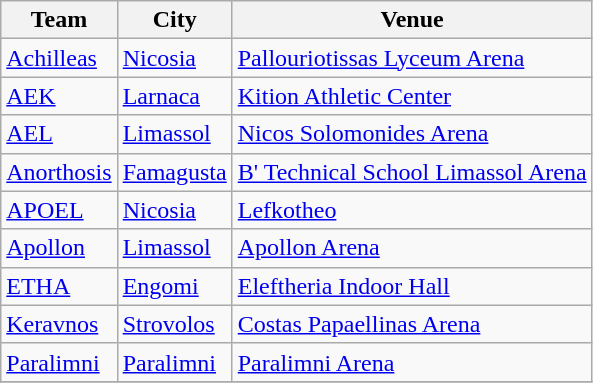<table class="wikitable sortable">
<tr>
<th>Team</th>
<th>City</th>
<th>Venue</th>
</tr>
<tr>
<td><a href='#'>Achilleas</a></td>
<td><a href='#'>Nicosia</a></td>
<td><a href='#'>Pallouriotissas Lyceum Arena</a></td>
</tr>
<tr>
<td><a href='#'>AEK</a></td>
<td><a href='#'>Larnaca</a></td>
<td><a href='#'>Kition Athletic Center</a></td>
</tr>
<tr>
<td><a href='#'>AEL</a></td>
<td><a href='#'>Limassol</a></td>
<td><a href='#'>Nicos Solomonides Arena</a></td>
</tr>
<tr>
<td><a href='#'>Anorthosis</a></td>
<td><a href='#'>Famagusta</a></td>
<td><a href='#'>B' Technical School Limassol Arena</a></td>
</tr>
<tr>
<td><a href='#'>APOEL</a></td>
<td><a href='#'>Nicosia</a></td>
<td><a href='#'>Lefkotheo</a></td>
</tr>
<tr>
<td><a href='#'>Apollon</a></td>
<td><a href='#'>Limassol</a></td>
<td><a href='#'>Apollon Arena</a></td>
</tr>
<tr>
<td><a href='#'>ETHA</a></td>
<td><a href='#'>Engomi</a></td>
<td><a href='#'>Eleftheria Indoor Hall</a></td>
</tr>
<tr>
<td><a href='#'>Keravnos</a></td>
<td><a href='#'>Strovolos</a></td>
<td><a href='#'>Costas Papaellinas Arena</a></td>
</tr>
<tr>
<td><a href='#'>Paralimni</a></td>
<td><a href='#'>Paralimni</a></td>
<td><a href='#'>Paralimni Arena</a></td>
</tr>
<tr>
</tr>
</table>
